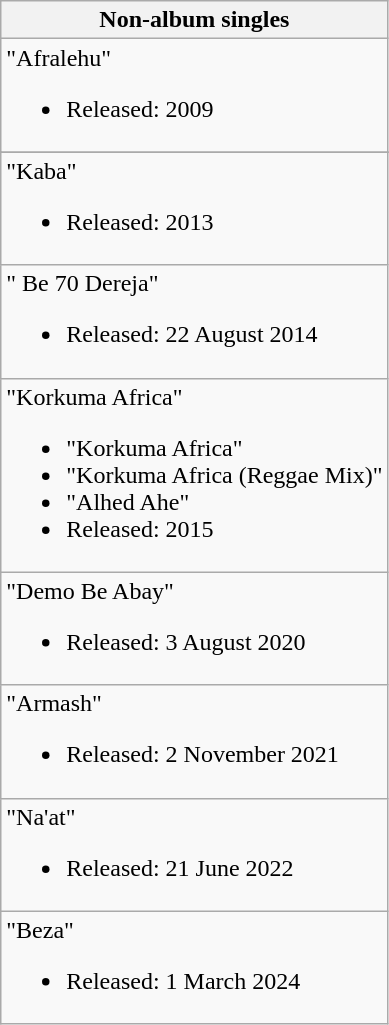<table class="wikitable">
<tr>
<th>Non-album singles</th>
</tr>
<tr>
<td>"Afralehu"<br><ul><li>Released: 2009</li></ul></td>
</tr>
<tr>
</tr>
<tr>
<td>"Kaba"<br><ul><li>Released: 2013</li></ul></td>
</tr>
<tr>
<td>" Be 70 Dereja"<br><ul><li>Released: 22 August 2014</li></ul></td>
</tr>
<tr>
<td>"Korkuma Africa"<br><ul><li>"Korkuma Africa"</li><li>"Korkuma Africa (Reggae Mix)"</li><li>"Alhed Ahe"</li><li>Released: 2015</li></ul></td>
</tr>
<tr>
<td>"Demo Be Abay"<br><ul><li>Released: 3 August 2020</li></ul></td>
</tr>
<tr>
<td>"Armash"<br><ul><li>Released: 2 November 2021</li></ul></td>
</tr>
<tr>
<td>"Na'at"<br><ul><li>Released: 21 June 2022</li></ul></td>
</tr>
<tr>
<td>"Beza"<br><ul><li>Released: 1 March 2024</li></ul></td>
</tr>
</table>
